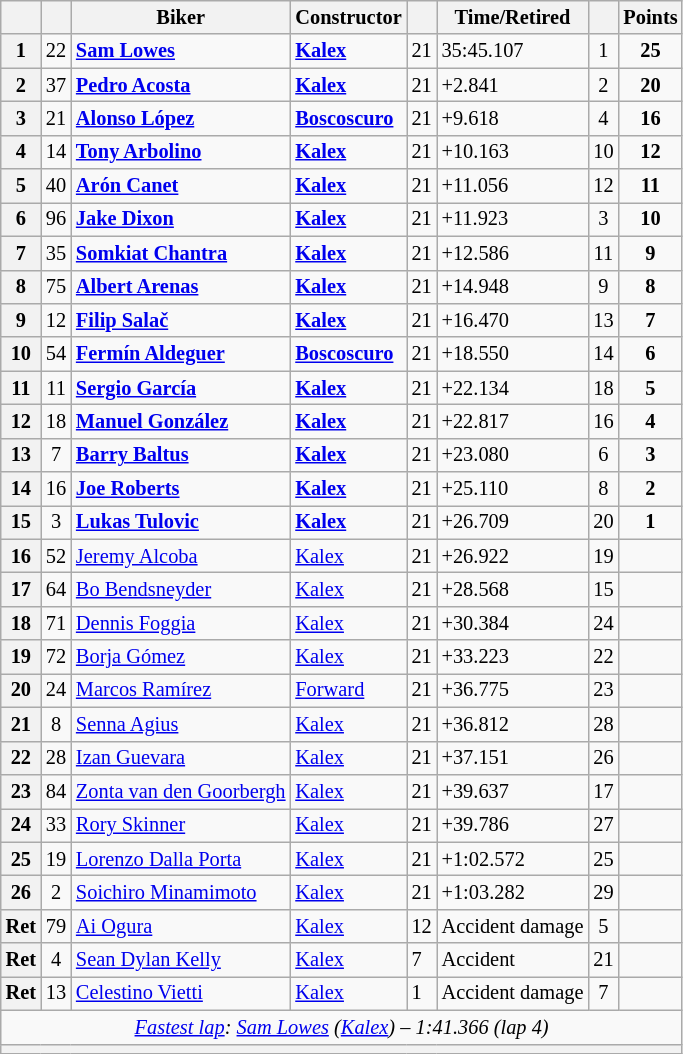<table class="wikitable sortable" style="font-size: 85%;">
<tr>
<th scope="col"></th>
<th scope="col"></th>
<th scope="col">Biker</th>
<th scope="col">Constructor</th>
<th scope="col" class="unsortable"></th>
<th scope="col" class="unsortable">Time/Retired</th>
<th scope="col"></th>
<th scope="col">Points</th>
</tr>
<tr>
<th scope="row">1</th>
<td align="center">22</td>
<td> <strong><a href='#'>Sam Lowes</a></strong></td>
<td><strong><a href='#'>Kalex</a></strong></td>
<td>21</td>
<td>35:45.107</td>
<td align="center">1</td>
<td align="center"><strong>25</strong></td>
</tr>
<tr>
<th scope="row">2</th>
<td align="center">37</td>
<td> <strong><a href='#'>Pedro Acosta</a></strong></td>
<td><strong><a href='#'>Kalex</a></strong></td>
<td>21</td>
<td>+2.841</td>
<td align="center">2</td>
<td align="center"><strong>20</strong></td>
</tr>
<tr>
<th scope="row">3</th>
<td align="center">21</td>
<td> <strong><a href='#'>Alonso López</a></strong></td>
<td><strong><a href='#'>Boscoscuro</a></strong></td>
<td>21</td>
<td>+9.618</td>
<td align="center">4</td>
<td align="center"><strong>16</strong></td>
</tr>
<tr>
<th scope="row">4</th>
<td align="center">14</td>
<td> <strong><a href='#'>Tony Arbolino</a></strong></td>
<td><strong><a href='#'>Kalex</a></strong></td>
<td>21</td>
<td>+10.163</td>
<td align="center">10</td>
<td align="center"><strong>12</strong></td>
</tr>
<tr>
<th scope="row">5</th>
<td align="center">40</td>
<td> <strong><a href='#'>Arón Canet</a></strong></td>
<td><strong><a href='#'>Kalex</a></strong></td>
<td>21</td>
<td>+11.056</td>
<td align="center">12</td>
<td align="center"><strong>11</strong></td>
</tr>
<tr>
<th scope="row">6</th>
<td align="center">96</td>
<td> <strong><a href='#'>Jake Dixon</a></strong></td>
<td><strong><a href='#'>Kalex</a></strong></td>
<td>21</td>
<td>+11.923</td>
<td align="center">3</td>
<td align="center"><strong>10</strong></td>
</tr>
<tr>
<th scope="row">7</th>
<td align="center">35</td>
<td> <strong><a href='#'>Somkiat Chantra</a></strong></td>
<td><strong><a href='#'>Kalex</a></strong></td>
<td>21</td>
<td>+12.586</td>
<td align="center">11</td>
<td align="center"><strong>9</strong></td>
</tr>
<tr>
<th scope="row">8</th>
<td align="center">75</td>
<td> <strong><a href='#'>Albert Arenas</a></strong></td>
<td><strong><a href='#'>Kalex</a></strong></td>
<td>21</td>
<td>+14.948</td>
<td align="center">9</td>
<td align="center"><strong>8</strong></td>
</tr>
<tr>
<th scope="row">9</th>
<td align="center">12</td>
<td> <strong><a href='#'>Filip Salač</a></strong></td>
<td><strong><a href='#'>Kalex</a></strong></td>
<td>21</td>
<td>+16.470</td>
<td align="center">13</td>
<td align="center"><strong>7</strong></td>
</tr>
<tr>
<th scope="row">10</th>
<td align="center">54</td>
<td> <strong><a href='#'>Fermín Aldeguer</a></strong></td>
<td><strong><a href='#'>Boscoscuro</a></strong></td>
<td>21</td>
<td>+18.550</td>
<td align="center">14</td>
<td align="center"><strong>6</strong></td>
</tr>
<tr>
<th scope="row">11</th>
<td align="center">11</td>
<td> <strong><a href='#'>Sergio García</a></strong></td>
<td><strong><a href='#'>Kalex</a></strong></td>
<td>21</td>
<td>+22.134</td>
<td align="center">18</td>
<td align="center"><strong>5</strong></td>
</tr>
<tr>
<th scope="row">12</th>
<td align="center">18</td>
<td> <strong><a href='#'>Manuel González</a></strong></td>
<td><strong><a href='#'>Kalex</a></strong></td>
<td>21</td>
<td>+22.817</td>
<td align="center">16</td>
<td align="center"><strong>4</strong></td>
</tr>
<tr>
<th scope="row">13</th>
<td align="center">7</td>
<td> <strong><a href='#'>Barry Baltus</a></strong></td>
<td><strong><a href='#'>Kalex</a></strong></td>
<td>21</td>
<td>+23.080</td>
<td align="center">6</td>
<td align="center"><strong>3</strong></td>
</tr>
<tr>
<th scope="row">14</th>
<td align="center">16</td>
<td> <strong><a href='#'>Joe Roberts</a></strong></td>
<td><strong><a href='#'>Kalex</a></strong></td>
<td>21</td>
<td>+25.110</td>
<td align="center">8</td>
<td align="center"><strong>2</strong></td>
</tr>
<tr>
<th scope="row">15</th>
<td align="center">3</td>
<td> <strong><a href='#'>Lukas Tulovic</a></strong></td>
<td><strong><a href='#'>Kalex</a></strong></td>
<td>21</td>
<td>+26.709</td>
<td align="center">20</td>
<td align="center"><strong>1</strong></td>
</tr>
<tr>
<th scope="row">16</th>
<td align="center">52</td>
<td> <a href='#'>Jeremy Alcoba</a></td>
<td><a href='#'>Kalex</a></td>
<td>21</td>
<td>+26.922</td>
<td align="center">19</td>
<td align="center"></td>
</tr>
<tr>
<th scope="row">17</th>
<td align="center">64</td>
<td> <a href='#'>Bo Bendsneyder</a></td>
<td><a href='#'>Kalex</a></td>
<td>21</td>
<td>+28.568</td>
<td align="center">15</td>
<td align="center"></td>
</tr>
<tr>
<th scope="row">18</th>
<td align="center">71</td>
<td> <a href='#'>Dennis Foggia</a></td>
<td><a href='#'>Kalex</a></td>
<td>21</td>
<td>+30.384</td>
<td align="center">24</td>
<td align="center"></td>
</tr>
<tr>
<th scope="row">19</th>
<td align="center">72</td>
<td> <a href='#'>Borja Gómez</a></td>
<td><a href='#'>Kalex</a></td>
<td>21</td>
<td>+33.223</td>
<td align="center">22</td>
<td></td>
</tr>
<tr>
<th scope="row">20</th>
<td align="center">24</td>
<td> <a href='#'>Marcos Ramírez</a></td>
<td><a href='#'>Forward</a></td>
<td>21</td>
<td>+36.775</td>
<td align="center">23</td>
<td></td>
</tr>
<tr>
<th scope="row">21</th>
<td align="center">8</td>
<td> <a href='#'>Senna Agius</a></td>
<td><a href='#'>Kalex</a></td>
<td>21</td>
<td>+36.812</td>
<td align="center">28</td>
<td></td>
</tr>
<tr>
<th scope="row">22</th>
<td align="center">28</td>
<td> <a href='#'>Izan Guevara</a></td>
<td><a href='#'>Kalex</a></td>
<td>21</td>
<td>+37.151</td>
<td align="center">26</td>
<td></td>
</tr>
<tr>
<th scope="row">23</th>
<td align="center">84</td>
<td> <a href='#'>Zonta van den Goorbergh</a></td>
<td><a href='#'>Kalex</a></td>
<td>21</td>
<td>+39.637</td>
<td align="center">17</td>
<td></td>
</tr>
<tr>
<th scope="row">24</th>
<td align="center">33</td>
<td> <a href='#'>Rory Skinner</a></td>
<td><a href='#'>Kalex</a></td>
<td>21</td>
<td>+39.786</td>
<td align="center">27</td>
<td></td>
</tr>
<tr>
<th scope="row">25</th>
<td align="center">19</td>
<td> <a href='#'>Lorenzo Dalla Porta</a></td>
<td><a href='#'>Kalex</a></td>
<td>21</td>
<td>+1:02.572</td>
<td align="center">25</td>
<td></td>
</tr>
<tr>
<th scope="row">26</th>
<td align="center">2</td>
<td> <a href='#'>Soichiro Minamimoto</a></td>
<td><a href='#'>Kalex</a></td>
<td>21</td>
<td>+1:03.282</td>
<td align="center">29</td>
<td></td>
</tr>
<tr>
<th scope="row">Ret</th>
<td align="center">79</td>
<td> <a href='#'>Ai Ogura</a></td>
<td><a href='#'>Kalex</a></td>
<td>12</td>
<td>Accident damage</td>
<td align="center">5</td>
<td align="center"></td>
</tr>
<tr>
<th scope="row">Ret</th>
<td align="center">4</td>
<td> <a href='#'>Sean Dylan Kelly</a></td>
<td><a href='#'>Kalex</a></td>
<td>7</td>
<td>Accident</td>
<td align="center">21</td>
<td></td>
</tr>
<tr>
<th scope="row">Ret</th>
<td align="center">13</td>
<td> <a href='#'>Celestino Vietti</a></td>
<td><a href='#'>Kalex</a></td>
<td>1</td>
<td>Accident damage</td>
<td align="center">7</td>
<td align="center"></td>
</tr>
<tr class="sortbottom">
<td colspan="8" style="text-align:center"><em><a href='#'>Fastest lap</a>:  <a href='#'>Sam Lowes</a> (<a href='#'>Kalex</a>) – 1:41.366 (lap 4)</em></td>
</tr>
<tr>
<th colspan=8></th>
</tr>
</table>
